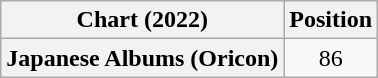<table class="wikitable plainrowheaders" style="text-align:center">
<tr>
<th scope="col">Chart (2022)</th>
<th scope="col">Position</th>
</tr>
<tr>
<th scope="row">Japanese Albums (Oricon)</th>
<td>86</td>
</tr>
</table>
